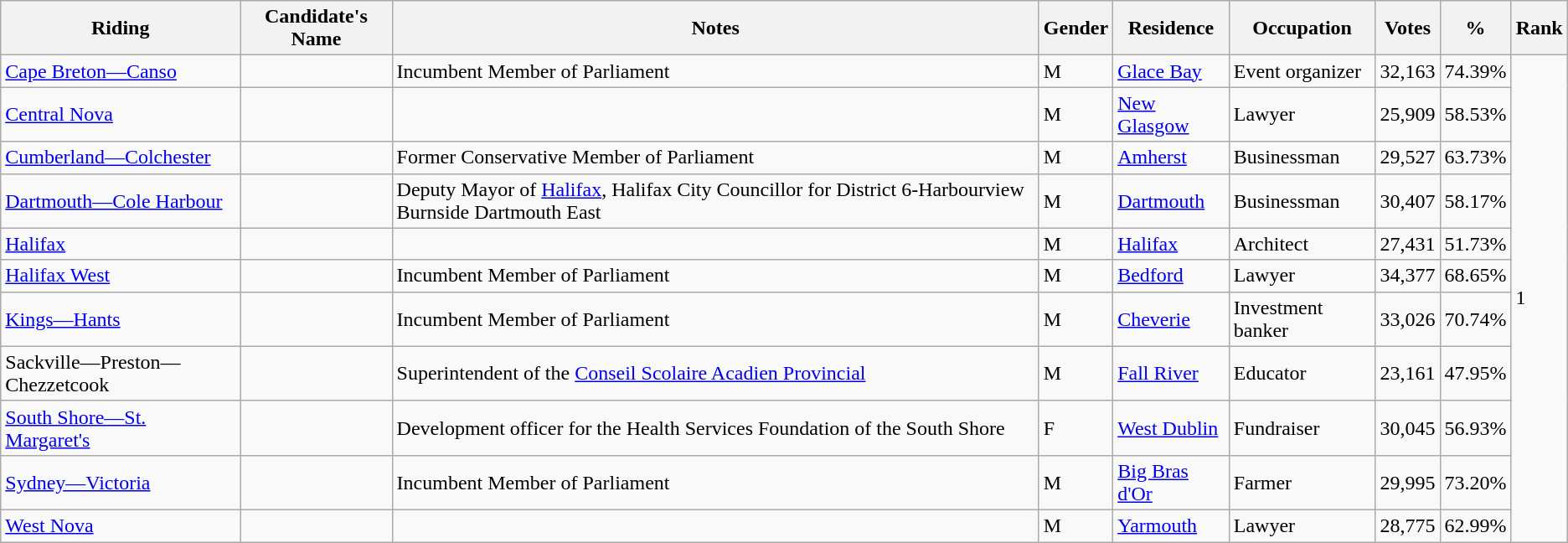<table class="wikitable sortable">
<tr>
<th>Riding</th>
<th>Candidate's Name</th>
<th>Notes</th>
<th>Gender</th>
<th>Residence</th>
<th>Occupation</th>
<th>Votes</th>
<th>%</th>
<th>Rank</th>
</tr>
<tr>
<td><a href='#'>Cape Breton—Canso</a></td>
<td></td>
<td>Incumbent Member of Parliament</td>
<td>M</td>
<td><a href='#'>Glace Bay</a></td>
<td>Event organizer</td>
<td>32,163</td>
<td>74.39%</td>
<td rowspan=11>1</td>
</tr>
<tr>
<td><a href='#'>Central Nova</a></td>
<td></td>
<td></td>
<td>M</td>
<td><a href='#'>New Glasgow</a></td>
<td>Lawyer</td>
<td>25,909</td>
<td>58.53%</td>
</tr>
<tr>
<td><a href='#'>Cumberland—Colchester</a></td>
<td></td>
<td>Former Conservative Member of Parliament</td>
<td>M</td>
<td><a href='#'>Amherst</a></td>
<td>Businessman</td>
<td>29,527</td>
<td>63.73%</td>
</tr>
<tr>
<td><a href='#'>Dartmouth—Cole Harbour</a></td>
<td></td>
<td>Deputy Mayor of <a href='#'>Halifax</a>, Halifax City Councillor for District 6-Harbourview Burnside Dartmouth East</td>
<td>M</td>
<td><a href='#'>Dartmouth</a></td>
<td>Businessman</td>
<td>30,407</td>
<td>58.17%</td>
</tr>
<tr>
<td><a href='#'>Halifax</a></td>
<td></td>
<td></td>
<td>M</td>
<td><a href='#'>Halifax</a></td>
<td>Architect</td>
<td>27,431</td>
<td>51.73%</td>
</tr>
<tr>
<td><a href='#'>Halifax West</a></td>
<td></td>
<td>Incumbent Member of Parliament</td>
<td>M</td>
<td><a href='#'>Bedford</a></td>
<td>Lawyer</td>
<td>34,377</td>
<td>68.65%</td>
</tr>
<tr>
<td><a href='#'>Kings—Hants</a></td>
<td></td>
<td>Incumbent Member of Parliament</td>
<td>M</td>
<td><a href='#'>Cheverie</a></td>
<td>Investment banker</td>
<td>33,026</td>
<td>70.74%</td>
</tr>
<tr>
<td>Sackville—Preston—Chezzetcook</td>
<td></td>
<td>Superintendent of the <a href='#'>Conseil Scolaire Acadien Provincial</a></td>
<td>M</td>
<td><a href='#'>Fall River</a></td>
<td>Educator</td>
<td>23,161</td>
<td>47.95%</td>
</tr>
<tr>
<td><a href='#'>South Shore—St. Margaret's</a></td>
<td></td>
<td>Development officer for the Health Services Foundation of the South Shore</td>
<td>F</td>
<td><a href='#'>West Dublin</a></td>
<td>Fundraiser</td>
<td>30,045</td>
<td>56.93%</td>
</tr>
<tr>
<td><a href='#'>Sydney—Victoria</a></td>
<td></td>
<td>Incumbent Member of Parliament</td>
<td>M</td>
<td><a href='#'>Big Bras d'Or</a></td>
<td>Farmer</td>
<td>29,995</td>
<td>73.20%</td>
</tr>
<tr>
<td><a href='#'>West Nova</a></td>
<td></td>
<td></td>
<td>M</td>
<td><a href='#'>Yarmouth</a></td>
<td>Lawyer</td>
<td>28,775</td>
<td>62.99%</td>
</tr>
</table>
